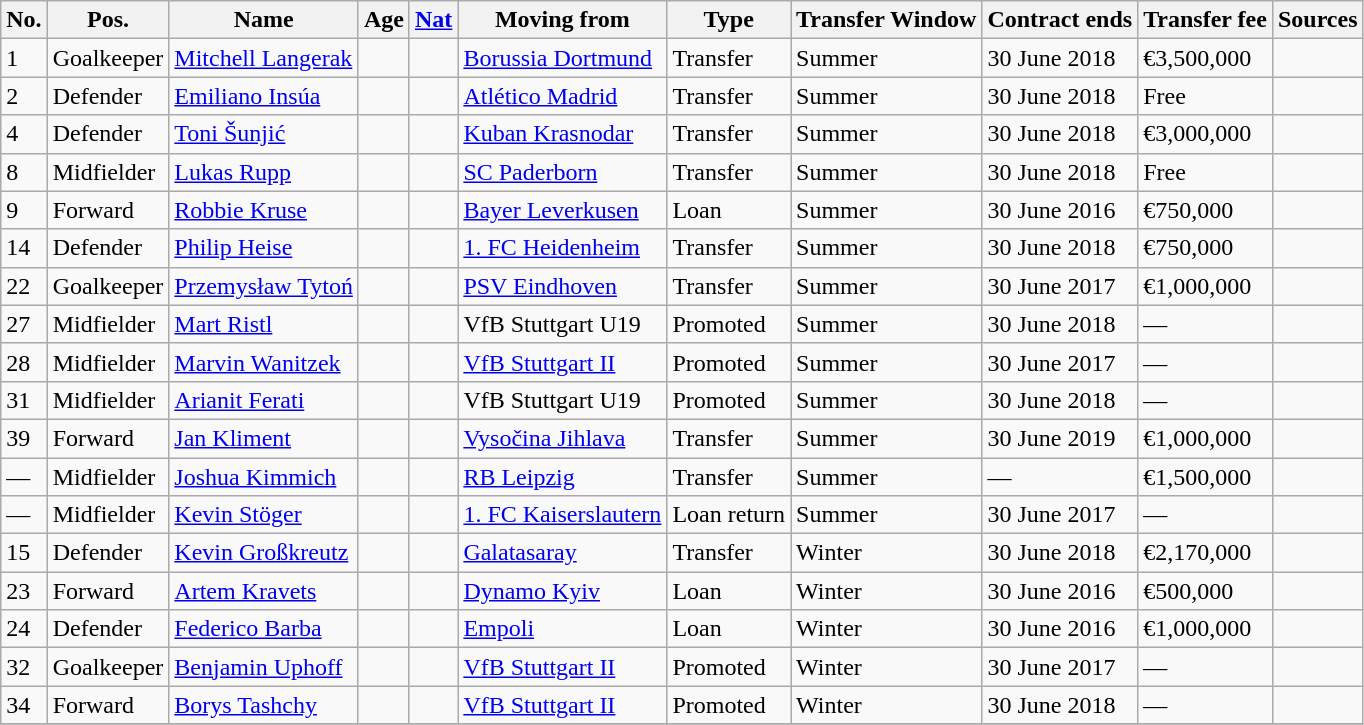<table class="wikitable">
<tr>
<th>No.</th>
<th>Pos.</th>
<th>Name</th>
<th>Age</th>
<th><a href='#'>Nat</a></th>
<th>Moving from</th>
<th>Type</th>
<th>Transfer Window</th>
<th>Contract ends</th>
<th>Transfer fee</th>
<th>Sources</th>
</tr>
<tr>
<td>1</td>
<td>Goalkeeper</td>
<td><a href='#'>Mitchell Langerak</a></td>
<td></td>
<td></td>
<td><a href='#'>Borussia Dortmund</a></td>
<td>Transfer</td>
<td>Summer</td>
<td>30 June 2018</td>
<td>€3,500,000</td>
<td></td>
</tr>
<tr>
<td>2</td>
<td>Defender</td>
<td><a href='#'>Emiliano Insúa</a></td>
<td></td>
<td></td>
<td><a href='#'>Atlético Madrid</a></td>
<td>Transfer</td>
<td>Summer</td>
<td>30 June 2018</td>
<td>Free</td>
<td></td>
</tr>
<tr>
<td>4</td>
<td>Defender</td>
<td><a href='#'>Toni Šunjić</a></td>
<td></td>
<td></td>
<td><a href='#'>Kuban Krasnodar</a></td>
<td>Transfer</td>
<td>Summer</td>
<td>30 June 2018</td>
<td>€3,000,000</td>
<td></td>
</tr>
<tr>
<td>8</td>
<td>Midfielder</td>
<td><a href='#'>Lukas Rupp</a></td>
<td></td>
<td></td>
<td><a href='#'>SC Paderborn</a></td>
<td>Transfer</td>
<td>Summer</td>
<td>30 June 2018</td>
<td>Free</td>
<td></td>
</tr>
<tr>
<td>9</td>
<td>Forward</td>
<td><a href='#'>Robbie Kruse</a></td>
<td></td>
<td></td>
<td><a href='#'>Bayer Leverkusen</a></td>
<td>Loan</td>
<td>Summer</td>
<td>30 June 2016</td>
<td>€750,000</td>
<td></td>
</tr>
<tr>
<td>14</td>
<td>Defender</td>
<td><a href='#'>Philip Heise</a></td>
<td></td>
<td></td>
<td><a href='#'>1. FC Heidenheim</a></td>
<td>Transfer</td>
<td>Summer</td>
<td>30 June 2018</td>
<td>€750,000</td>
<td></td>
</tr>
<tr>
<td>22</td>
<td>Goalkeeper</td>
<td><a href='#'>Przemysław Tytoń</a></td>
<td></td>
<td></td>
<td><a href='#'>PSV Eindhoven</a></td>
<td>Transfer</td>
<td>Summer</td>
<td>30 June 2017</td>
<td>€1,000,000</td>
<td></td>
</tr>
<tr>
<td>27</td>
<td>Midfielder</td>
<td><a href='#'>Mart Ristl</a></td>
<td></td>
<td></td>
<td>VfB Stuttgart U19</td>
<td>Promoted</td>
<td>Summer</td>
<td>30 June 2018</td>
<td>—</td>
<td></td>
</tr>
<tr>
<td>28</td>
<td>Midfielder</td>
<td><a href='#'>Marvin Wanitzek</a></td>
<td></td>
<td></td>
<td><a href='#'>VfB Stuttgart II</a></td>
<td>Promoted</td>
<td>Summer</td>
<td>30 June 2017</td>
<td>—</td>
<td></td>
</tr>
<tr>
<td>31</td>
<td>Midfielder</td>
<td><a href='#'>Arianit Ferati</a></td>
<td></td>
<td></td>
<td>VfB Stuttgart U19</td>
<td>Promoted</td>
<td>Summer</td>
<td>30 June 2018</td>
<td>—</td>
<td></td>
</tr>
<tr>
<td>39</td>
<td>Forward</td>
<td><a href='#'>Jan Kliment</a></td>
<td></td>
<td></td>
<td><a href='#'>Vysočina Jihlava</a></td>
<td>Transfer</td>
<td>Summer</td>
<td>30 June 2019</td>
<td>€1,000,000</td>
<td></td>
</tr>
<tr>
<td>—</td>
<td>Midfielder</td>
<td><a href='#'>Joshua Kimmich</a></td>
<td></td>
<td></td>
<td><a href='#'>RB Leipzig</a></td>
<td>Transfer</td>
<td>Summer</td>
<td>—</td>
<td>€1,500,000</td>
<td></td>
</tr>
<tr>
<td>—</td>
<td>Midfielder</td>
<td><a href='#'>Kevin Stöger</a></td>
<td></td>
<td></td>
<td><a href='#'>1. FC Kaiserslautern</a></td>
<td>Loan return</td>
<td>Summer</td>
<td>30 June 2017</td>
<td>—</td>
<td></td>
</tr>
<tr>
<td>15</td>
<td>Defender</td>
<td><a href='#'>Kevin Großkreutz</a></td>
<td></td>
<td></td>
<td><a href='#'>Galatasaray</a></td>
<td>Transfer</td>
<td>Winter</td>
<td>30 June 2018</td>
<td>€2,170,000</td>
<td></td>
</tr>
<tr>
<td>23</td>
<td>Forward</td>
<td><a href='#'>Artem Kravets</a></td>
<td></td>
<td></td>
<td><a href='#'>Dynamo Kyiv</a></td>
<td>Loan</td>
<td>Winter</td>
<td>30 June 2016</td>
<td>€500,000</td>
<td></td>
</tr>
<tr>
<td>24</td>
<td>Defender</td>
<td><a href='#'>Federico Barba</a></td>
<td></td>
<td></td>
<td><a href='#'>Empoli</a></td>
<td>Loan</td>
<td>Winter</td>
<td>30 June 2016</td>
<td>€1,000,000</td>
<td></td>
</tr>
<tr>
<td>32</td>
<td>Goalkeeper</td>
<td><a href='#'>Benjamin Uphoff</a></td>
<td></td>
<td></td>
<td><a href='#'>VfB Stuttgart II</a></td>
<td>Promoted</td>
<td>Winter</td>
<td>30 June 2017</td>
<td>—</td>
<td></td>
</tr>
<tr>
<td>34</td>
<td>Forward</td>
<td><a href='#'>Borys Tashchy</a></td>
<td></td>
<td></td>
<td><a href='#'>VfB Stuttgart II</a></td>
<td>Promoted</td>
<td>Winter</td>
<td>30 June 2018</td>
<td>—</td>
<td></td>
</tr>
<tr>
</tr>
</table>
